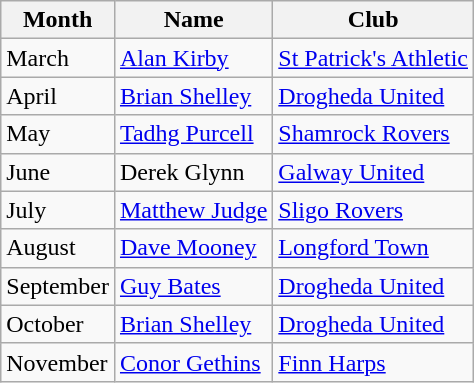<table class="wikitable">
<tr>
<th>Month</th>
<th>Name</th>
<th>Club</th>
</tr>
<tr>
<td>March</td>
<td align="left"> <a href='#'>Alan Kirby</a></td>
<td><a href='#'>St Patrick's Athletic</a></td>
</tr>
<tr>
<td>April</td>
<td align="left"> <a href='#'>Brian Shelley</a></td>
<td><a href='#'>Drogheda United</a></td>
</tr>
<tr>
<td>May</td>
<td align="left"> <a href='#'>Tadhg Purcell</a></td>
<td><a href='#'>Shamrock Rovers</a></td>
</tr>
<tr>
<td>June</td>
<td align="left"> Derek Glynn</td>
<td><a href='#'>Galway United</a></td>
</tr>
<tr>
<td>July</td>
<td align="left"> <a href='#'>Matthew Judge</a></td>
<td><a href='#'>Sligo Rovers</a></td>
</tr>
<tr>
<td>August</td>
<td align="left"> <a href='#'>Dave Mooney</a></td>
<td><a href='#'>Longford Town</a></td>
</tr>
<tr>
<td>September</td>
<td align="left"> <a href='#'>Guy Bates</a></td>
<td><a href='#'>Drogheda United</a></td>
</tr>
<tr>
<td>October</td>
<td align="left"> <a href='#'>Brian Shelley</a></td>
<td><a href='#'>Drogheda United</a></td>
</tr>
<tr>
<td>November</td>
<td align="left"> <a href='#'>Conor Gethins</a></td>
<td><a href='#'>Finn Harps</a></td>
</tr>
</table>
